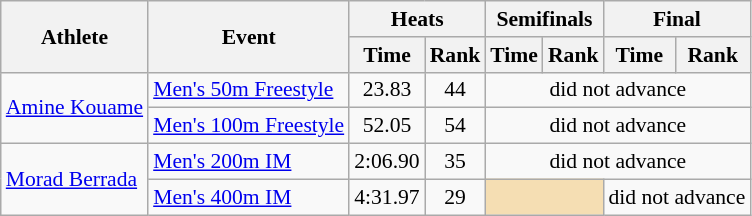<table class=wikitable style="font-size:90%">
<tr>
<th rowspan="2">Athlete</th>
<th rowspan="2">Event</th>
<th colspan="2">Heats</th>
<th colspan="2">Semifinals</th>
<th colspan="2">Final</th>
</tr>
<tr>
<th>Time</th>
<th>Rank</th>
<th>Time</th>
<th>Rank</th>
<th>Time</th>
<th>Rank</th>
</tr>
<tr>
<td rowspan="2"><a href='#'>Amine Kouame</a></td>
<td><a href='#'>Men's 50m Freestyle</a></td>
<td align=center>23.83</td>
<td align=center>44</td>
<td align=center colspan=4>did not advance</td>
</tr>
<tr>
<td><a href='#'>Men's 100m Freestyle</a></td>
<td align=center>52.05</td>
<td align=center>54</td>
<td align=center colspan=4>did not advance</td>
</tr>
<tr>
<td rowspan="2"><a href='#'>Morad Berrada</a></td>
<td><a href='#'>Men's 200m IM</a></td>
<td align=center>2:06.90</td>
<td align=center>35</td>
<td align=center colspan=4>did not advance</td>
</tr>
<tr>
<td><a href='#'>Men's 400m IM</a></td>
<td align=center>4:31.97</td>
<td align=center>29</td>
<td colspan= 2 bgcolor="wheat"></td>
<td align=center colspan=2>did not advance</td>
</tr>
</table>
